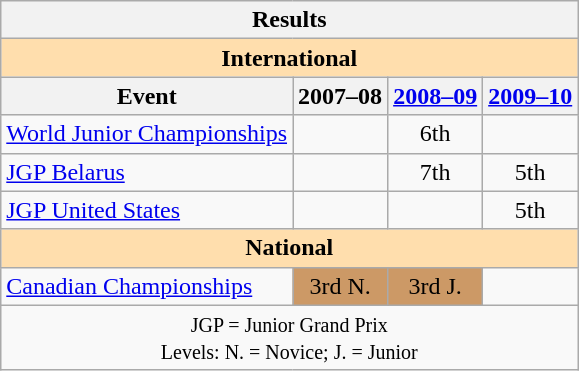<table class="wikitable" style="text-align:center">
<tr>
<th colspan=4 align=center><strong>Results</strong></th>
</tr>
<tr>
<th style="background-color: #ffdead; " colspan=4 align=center><strong>International</strong></th>
</tr>
<tr>
<th>Event</th>
<th>2007–08</th>
<th><a href='#'>2008–09</a></th>
<th><a href='#'>2009–10</a></th>
</tr>
<tr>
<td align=left><a href='#'>World Junior Championships</a></td>
<td></td>
<td>6th</td>
<td></td>
</tr>
<tr>
<td align=left><a href='#'>JGP Belarus</a></td>
<td></td>
<td>7th</td>
<td>5th</td>
</tr>
<tr>
<td align=left><a href='#'>JGP United States</a></td>
<td></td>
<td></td>
<td>5th</td>
</tr>
<tr>
<th style="background-color: #ffdead; " colspan=4 align=center><strong>National</strong></th>
</tr>
<tr>
<td align=left><a href='#'>Canadian Championships</a></td>
<td bgcolor=cc9966>3rd N.</td>
<td bgcolor=cc9966>3rd J.</td>
<td></td>
</tr>
<tr>
<td colspan=4 align=center><small> JGP = Junior Grand Prix <br> Levels: N. = Novice; J. = Junior </small></td>
</tr>
</table>
